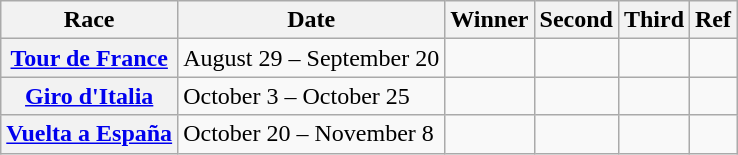<table class="wikitable plainrowheaders">
<tr>
<th>Race</th>
<th>Date</th>
<th>Winner</th>
<th>Second</th>
<th>Third</th>
<th>Ref</th>
</tr>
<tr>
<th scope=row> <a href='#'>Tour de France</a></th>
<td>August 29 – September 20</td>
<td></td>
<td></td>
<td></td>
<td></td>
</tr>
<tr>
<th scope=row> <a href='#'>Giro d'Italia</a></th>
<td>October 3 – October 25</td>
<td></td>
<td></td>
<td></td>
<td></td>
</tr>
<tr>
<th scope=row> <a href='#'>Vuelta a España</a></th>
<td>October 20 – November 8</td>
<td></td>
<td></td>
<td></td>
<td></td>
</tr>
</table>
